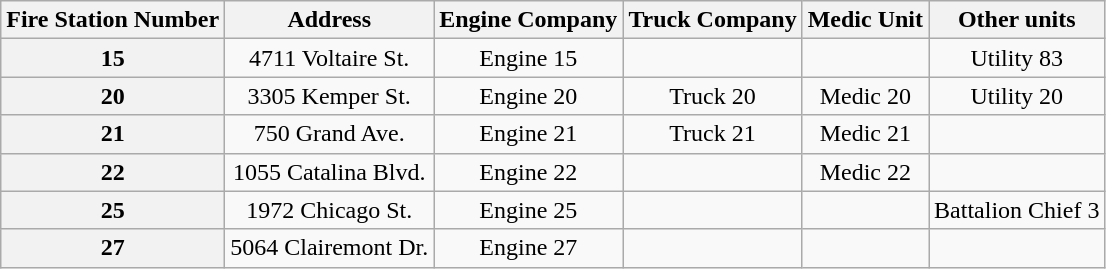<table class="wikitable" style="text-align:center;">
<tr>
<th>Fire Station Number</th>
<th>Address</th>
<th>Engine Company</th>
<th>Truck Company</th>
<th>Medic Unit</th>
<th>Other units</th>
</tr>
<tr>
<th>15</th>
<td>4711 Voltaire St.</td>
<td>Engine 15</td>
<td></td>
<td></td>
<td>Utility 83</td>
</tr>
<tr>
<th>20</th>
<td>3305 Kemper St.</td>
<td>Engine 20</td>
<td>Truck 20</td>
<td>Medic 20</td>
<td>Utility 20</td>
</tr>
<tr>
<th>21</th>
<td>750 Grand Ave.</td>
<td>Engine 21</td>
<td>Truck 21</td>
<td>Medic 21</td>
<td></td>
</tr>
<tr>
<th>22</th>
<td>1055 Catalina Blvd.</td>
<td>Engine 22</td>
<td></td>
<td>Medic 22</td>
<td></td>
</tr>
<tr>
<th>25</th>
<td>1972 Chicago St.</td>
<td>Engine 25</td>
<td></td>
<td></td>
<td>Battalion Chief 3</td>
</tr>
<tr>
<th>27</th>
<td>5064 Clairemont Dr.</td>
<td>Engine 27</td>
<td></td>
<td></td>
<td></td>
</tr>
</table>
